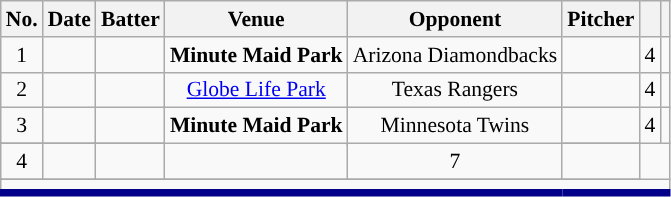<table class="wikitable sortable" border="1" style="font-size: 90%">
<tr>
<th>No.</th>
<th>Date</th>
<th>Batter</th>
<th>Venue</th>
<th>Opponent</th>
<th>Pitcher</th>
<th></th>
<th></th>
</tr>
<tr>
<td align="center">1</td>
<td align="center"></td>
<td><strong></strong></td>
<td align="center"><strong>Minute Maid Park</strong></td>
<td align="center">Arizona Diamondbacks</td>
<td></td>
<td align="center">4</td>
<td align="center"></td>
</tr>
<tr>
<td align="center">2</td>
<td align="center"></td>
<td><strong></strong></td>
<td align="center"><a href='#'>Globe Life Park</a></td>
<td align="center">Texas Rangers</td>
<td></td>
<td align="center">4</td>
<td align="center"></td>
</tr>
<tr>
<td align="center">3</td>
<td align="center"></td>
<td><strong></strong></td>
<td align="center" rowspan="2"><strong>Minute Maid Park</strong></td>
<td align="center" rowspan="2">Minnesota Twins</td>
<td></td>
<td align="center">4</td>
<td align="center"></td>
</tr>
<tr>
</tr>
<tr>
<td align="center">4</td>
<td align="center"></td>
<td><strong></strong></td>
<td></td>
<td align="center">7</td>
<td align="center"></td>
</tr>
<tr>
</tr>
<tr class="sort-bottom">
<td style="border-bottom:#020088 5px solid;" colspan="8"></td>
</tr>
</table>
